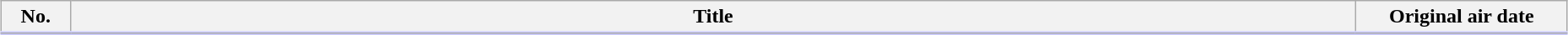<table class="plainrowheaders wikitable" style="width:98%; margin:auto; background:#FFF;">
<tr style="border-bottom: 3px solid #CCF;">
<th style="width:3em;">No.</th>
<th>Title</th>
<th style="width:10em;">Original air date</th>
</tr>
<tr>
</tr>
</table>
